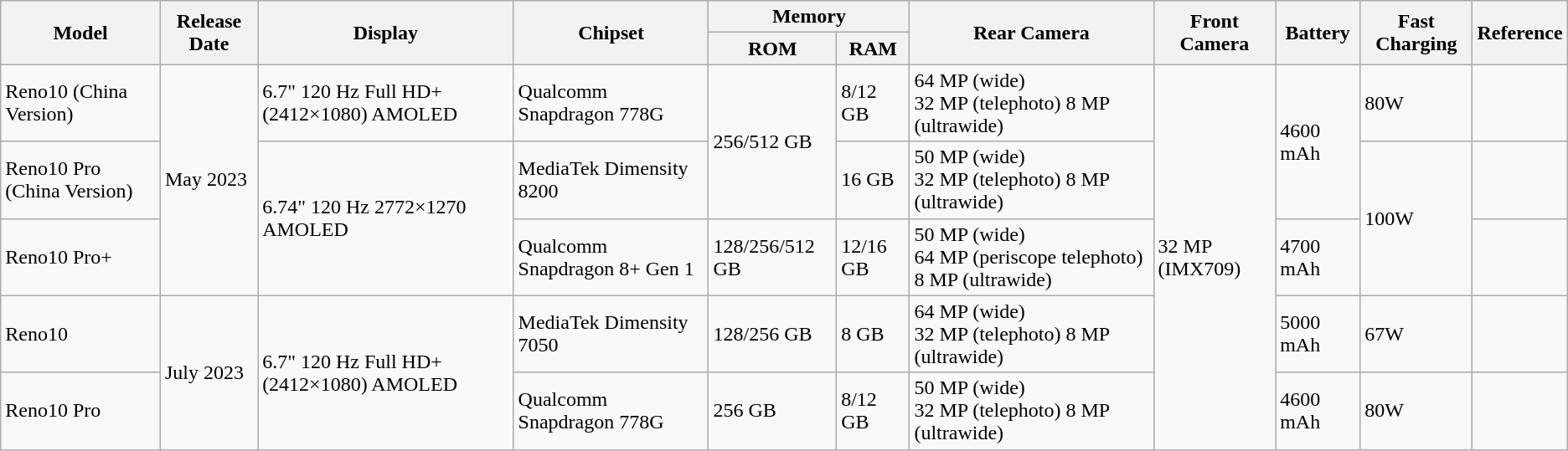<table class="wikitable sortable">
<tr>
<th rowspan="2">Model</th>
<th rowspan="2">Release Date</th>
<th rowspan="2">Display</th>
<th rowspan="2">Chipset</th>
<th colspan="2">Memory</th>
<th rowspan="2">Rear Camera</th>
<th rowspan="2">Front Camera</th>
<th rowspan="2">Battery</th>
<th rowspan="2">Fast Charging</th>
<th rowspan="2">Reference</th>
</tr>
<tr>
<th>ROM</th>
<th>RAM</th>
</tr>
<tr>
<td>Reno10 (China Version)</td>
<td rowspan="3">May 2023</td>
<td>6.7" 120 Hz Full HD+ (2412×1080) AMOLED</td>
<td>Qualcomm Snapdragon 778G</td>
<td rowspan="2">256/512 GB</td>
<td>8/12 GB</td>
<td>64 MP (wide)<br>32 MP (telephoto)
8 MP (ultrawide)</td>
<td rowspan="5">32 MP (IMX709)</td>
<td rowspan="2">4600 mAh</td>
<td>80W</td>
<td></td>
</tr>
<tr>
<td>Reno10 Pro (China Version)</td>
<td rowspan="2">6.74" 120 Hz 2772×1270 AMOLED</td>
<td>MediaTek Dimensity 8200</td>
<td>16 GB</td>
<td>50 MP (wide)<br>32 MP (telephoto)
8 MP (ultrawide)</td>
<td rowspan="2">100W</td>
</tr>
<tr>
<td>Reno10 Pro+</td>
<td>Qualcomm Snapdragon 8+ Gen 1</td>
<td>128/256/512 GB</td>
<td>12/16 GB</td>
<td>50 MP (wide)<br>64 MP (periscope telephoto)
8 MP (ultrawide)</td>
<td>4700 mAh</td>
<td></td>
</tr>
<tr>
<td>Reno10</td>
<td rowspan="2">July 2023</td>
<td rowspan="2">6.7" 120 Hz Full HD+ (2412×1080) AMOLED</td>
<td>MediaTek Dimensity 7050</td>
<td>128/256 GB</td>
<td>8 GB</td>
<td>64 MP (wide)<br>32 MP (telephoto)
8 MP (ultrawide)</td>
<td>5000 mAh</td>
<td>67W</td>
<td></td>
</tr>
<tr>
<td>Reno10 Pro</td>
<td>Qualcomm Snapdragon 778G</td>
<td>256 GB</td>
<td>8/12 GB</td>
<td>50 MP (wide)<br>32 MP (telephoto)
8 MP (ultrawide)</td>
<td>4600 mAh</td>
<td>80W</td>
<td></td>
</tr>
</table>
